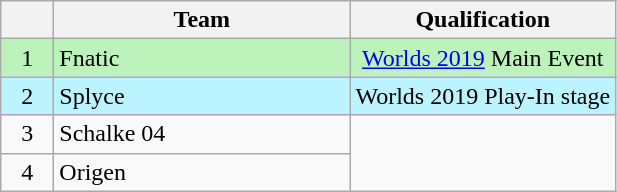<table class="wikitable" style="text-align:center">
<tr>
<th width=28></th>
<th width=190>Team</th>
<th>Qualification</th>
</tr>
<tr style="background-color:#BBF3BB;">
<td>1</td>
<td style="text-align:left">Fnatic</td>
<td><a href='#'>Worlds 2019</a> Main Event</td>
</tr>
<tr style="background-color:#BBF3FF;">
<td>2</td>
<td style="text-align:left">Splyce</td>
<td>Worlds 2019 Play-In stage</td>
</tr>
<tr>
<td>3</td>
<td style="text-align:left">Schalke 04</td>
</tr>
<tr>
<td>4</td>
<td style="text-align:left">Origen</td>
</tr>
</table>
